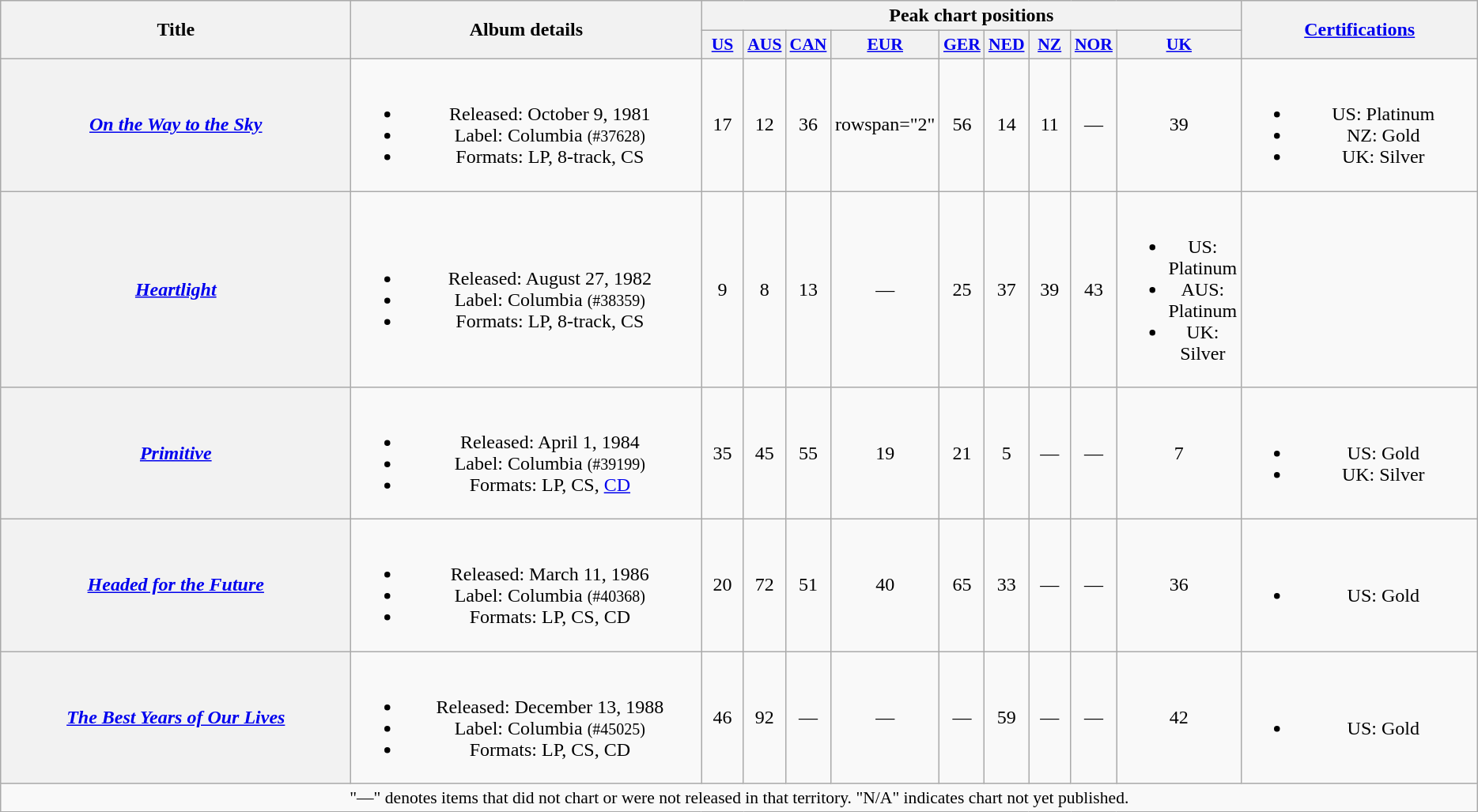<table class="wikitable plainrowheaders" style="text-align:center;">
<tr>
<th scope="col" rowspan="2" style="width:18em;">Title</th>
<th scope="col" rowspan="2" style="width:18em;">Album details</th>
<th scope="col" colspan="9">Peak chart positions</th>
<th scope="col" rowspan="2" style="width:12em;"><a href='#'>Certifications</a></th>
</tr>
<tr>
<th style="width:2em;font-size:90%;"><a href='#'>US</a><br></th>
<th style="width:2em;font-size:90%;"><a href='#'>AUS</a><br></th>
<th style="width:2em;font-size:90%;"><a href='#'>CAN</a><br></th>
<th style="width:2em;font-size:90%;"><a href='#'>EUR</a><br></th>
<th style="width:2em;font-size:90%;"><a href='#'>GER</a><br></th>
<th style="width:2em;font-size:90%;"><a href='#'>NED</a><br></th>
<th style="width:2em;font-size:90%;"><a href='#'>NZ</a><br></th>
<th style="width:2em;font-size:90%;"><a href='#'>NOR</a><br></th>
<th style="width:2em;font-size:90%;"><a href='#'>UK</a><br></th>
</tr>
<tr>
<th scope="row"><em><a href='#'>On the Way to the Sky</a></em></th>
<td><br><ul><li>Released: October 9, 1981</li><li>Label: Columbia <small>(#37628)</small></li><li>Formats: LP, 8-track, CS</li></ul></td>
<td>17</td>
<td>12</td>
<td>36</td>
<td>rowspan="2" </td>
<td>56</td>
<td>14</td>
<td>11</td>
<td>—</td>
<td>39</td>
<td><br><ul><li>US: Platinum</li><li>NZ: Gold</li><li>UK: Silver</li></ul></td>
</tr>
<tr>
<th scope="row"><em><a href='#'>Heartlight</a></em></th>
<td><br><ul><li>Released: August 27, 1982</li><li>Label: Columbia <small>(#38359)</small></li><li>Formats: LP, 8-track, CS</li></ul></td>
<td>9</td>
<td>8</td>
<td>13</td>
<td>—</td>
<td>25</td>
<td>37</td>
<td>39</td>
<td>43</td>
<td><br><ul><li>US: Platinum</li><li>AUS: Platinum</li><li>UK: Silver</li></ul></td>
</tr>
<tr>
<th scope="row"><em><a href='#'>Primitive</a></em></th>
<td><br><ul><li>Released: April 1, 1984</li><li>Label: Columbia <small>(#39199)</small></li><li>Formats: LP, CS, <a href='#'>CD</a></li></ul></td>
<td>35</td>
<td>45</td>
<td>55</td>
<td>19</td>
<td>21</td>
<td>5</td>
<td>—</td>
<td>—</td>
<td>7</td>
<td><br><ul><li>US: Gold</li><li>UK: Silver</li></ul></td>
</tr>
<tr>
<th scope="row"><em><a href='#'>Headed for the Future</a></em></th>
<td><br><ul><li>Released: March 11, 1986</li><li>Label: Columbia <small>(#40368)</small></li><li>Formats: LP, CS, CD</li></ul></td>
<td>20</td>
<td>72</td>
<td>51</td>
<td>40</td>
<td>65</td>
<td>33</td>
<td>—</td>
<td>—</td>
<td>36</td>
<td><br><ul><li>US: Gold</li></ul></td>
</tr>
<tr>
<th scope="row"><em><a href='#'>The Best Years of Our Lives</a></em></th>
<td><br><ul><li>Released: December 13, 1988</li><li>Label: Columbia <small>(#45025)</small></li><li>Formats: LP, CS, CD</li></ul></td>
<td>46</td>
<td>92</td>
<td>—</td>
<td>—</td>
<td>—</td>
<td>59</td>
<td>—</td>
<td>—</td>
<td>42</td>
<td><br><ul><li>US: Gold</li></ul></td>
</tr>
<tr>
<td align="center" colspan="15" style="font-size:90%">"—" denotes items that did not chart or were not released in that territory. "N/A" indicates chart not yet published.</td>
</tr>
</table>
